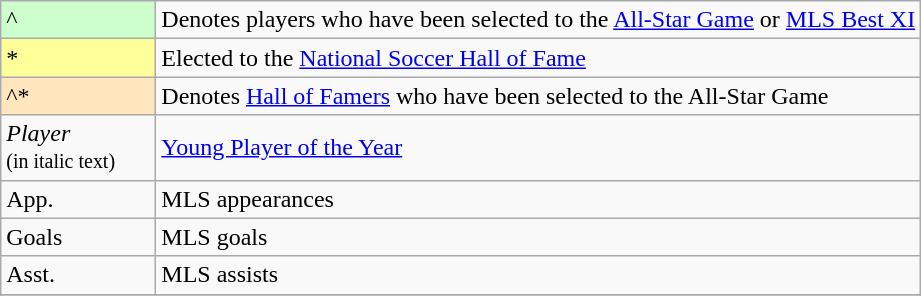<table class="wikitable">
<tr>
<td style="background-color:#CCFFCC; width:6em">^</td>
<td>Denotes players who have been selected to the <a href='#'>All-Star Game</a> or <a href='#'>MLS Best XI</a></td>
</tr>
<tr>
<td style="background-color:#FFFF99; width:6em">*</td>
<td>Elected to the <a href='#'>National Soccer Hall of Fame</a></td>
</tr>
<tr>
<td style="background-color:#FFE6BD; width:6em">^*</td>
<td>Denotes <a href='#'>Hall of Famers</a> who have been selected to the All-Star Game</td>
</tr>
<tr>
<td><em>Player</em><br><small>(in italic text)</small></td>
<td><a href='#'>Young Player of the Year</a></td>
</tr>
<tr>
<td>App.</td>
<td>MLS appearances</td>
</tr>
<tr>
<td>Goals</td>
<td>MLS goals</td>
</tr>
<tr>
<td>Asst.</td>
<td>MLS assists</td>
</tr>
<tr>
</tr>
</table>
